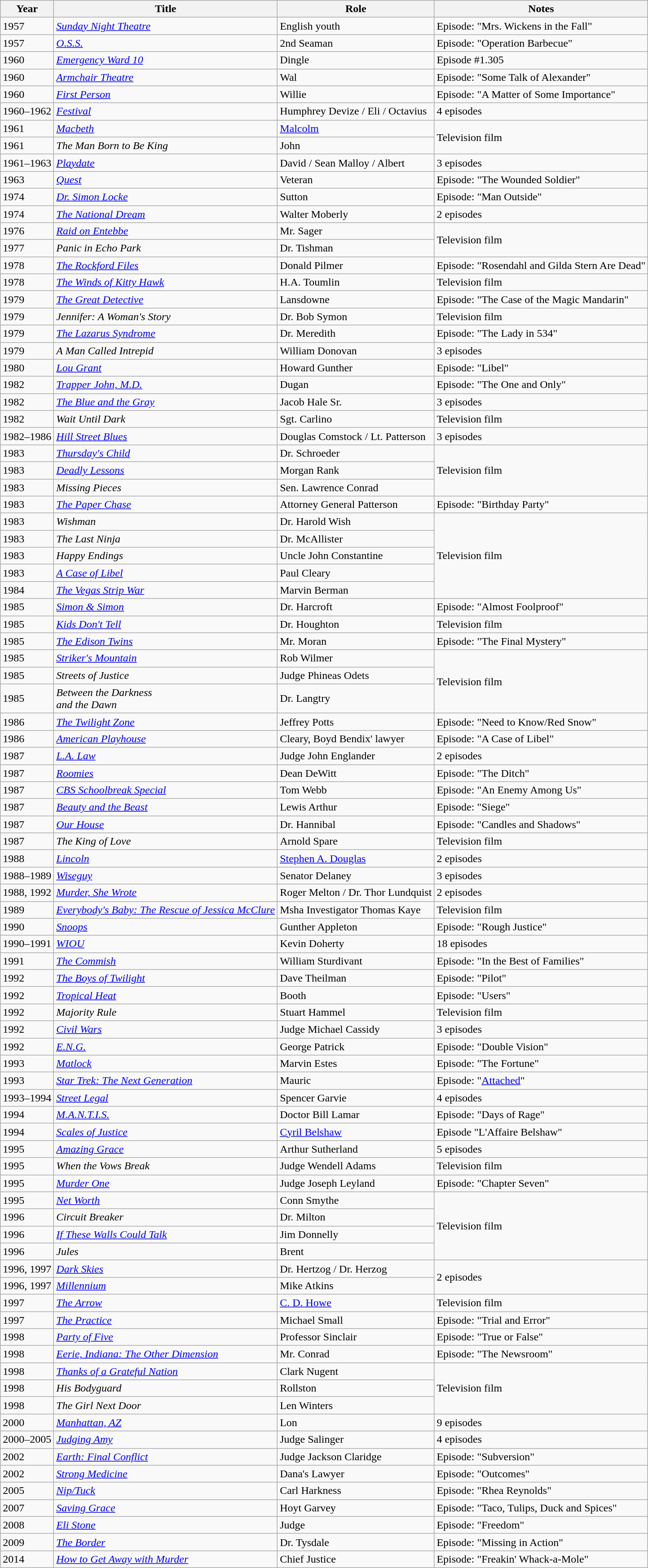<table class="wikitable sortable">
<tr>
<th>Year</th>
<th>Title</th>
<th>Role</th>
<th class="unsortable">Notes</th>
</tr>
<tr>
<td>1957</td>
<td><em><a href='#'>Sunday Night Theatre</a></em></td>
<td>English youth</td>
<td>Episode: "Mrs. Wickens in the Fall"</td>
</tr>
<tr>
<td>1957</td>
<td><a href='#'><em>O.S.S.</em></a></td>
<td>2nd Seaman</td>
<td>Episode: "Operation Barbecue"</td>
</tr>
<tr>
<td>1960</td>
<td><em><a href='#'>Emergency Ward 10</a></em></td>
<td>Dingle</td>
<td>Episode #1.305</td>
</tr>
<tr>
<td>1960</td>
<td><em><a href='#'>Armchair Theatre</a></em></td>
<td>Wal</td>
<td>Episode: "Some Talk of Alexander"</td>
</tr>
<tr>
<td>1960</td>
<td><a href='#'><em>First Person</em></a></td>
<td>Willie</td>
<td>Episode: "A Matter of Some Importance"</td>
</tr>
<tr>
<td>1960–1962</td>
<td><a href='#'><em>Festival</em></a></td>
<td>Humphrey Devize / Eli / Octavius</td>
<td>4 episodes</td>
</tr>
<tr>
<td>1961</td>
<td><a href='#'><em>Macbeth</em></a></td>
<td><a href='#'>Malcolm</a></td>
<td rowspan="2">Television film</td>
</tr>
<tr>
<td>1961</td>
<td data-sort-value="Man Born to Be King, The"><em>The Man Born to Be King</em></td>
<td>John</td>
</tr>
<tr>
<td>1961–1963</td>
<td><a href='#'><em>Playdate</em></a></td>
<td>David / Sean Malloy / Albert</td>
<td>3 episodes</td>
</tr>
<tr>
<td>1963</td>
<td><a href='#'><em>Quest</em></a></td>
<td>Veteran</td>
<td>Episode: "The Wounded Soldier"</td>
</tr>
<tr>
<td>1974</td>
<td><em><a href='#'>Dr. Simon Locke</a></em></td>
<td>Sutton</td>
<td>Episode: "Man Outside"</td>
</tr>
<tr>
<td>1974</td>
<td data-sort-value="National Dream, The"><a href='#'><em>The National Dream</em></a></td>
<td>Walter Moberly</td>
<td>2 episodes</td>
</tr>
<tr>
<td>1976</td>
<td><a href='#'><em>Raid on Entebbe</em></a></td>
<td>Mr. Sager</td>
<td rowspan="2">Television film</td>
</tr>
<tr>
<td>1977</td>
<td><em>Panic in Echo Park</em></td>
<td>Dr. Tishman</td>
</tr>
<tr>
<td>1978</td>
<td data-sort-value="Rockford Files, The"><em><a href='#'>The Rockford Files</a></em></td>
<td>Donald Pilmer</td>
<td>Episode: "Rosendahl and Gilda Stern Are Dead"</td>
</tr>
<tr>
<td>1978</td>
<td data-sort-value="Winds of Kitty Hawk, The"><em><a href='#'>The Winds of Kitty Hawk</a></em></td>
<td>H.A. Toumlin</td>
<td>Television film</td>
</tr>
<tr>
<td>1979</td>
<td data-sort-value="Great Detective, The"><em><a href='#'>The Great Detective</a></em></td>
<td>Lansdowne</td>
<td>Episode: "The Case of the Magic Mandarin"</td>
</tr>
<tr>
<td>1979</td>
<td><em>Jennifer: A Woman's Story</em></td>
<td>Dr. Bob Symon</td>
<td>Television film</td>
</tr>
<tr>
<td>1979</td>
<td data-sort-value="Lazarus Syndrome, The"><em><a href='#'>The Lazarus Syndrome</a></em></td>
<td>Dr. Meredith</td>
<td>Episode: "The Lady in 534"</td>
</tr>
<tr>
<td>1979</td>
<td data-sort-value="Man Called Intrepid, A"><em>A Man Called Intrepid</em></td>
<td>William Donovan</td>
<td>3 episodes</td>
</tr>
<tr>
<td>1980</td>
<td><a href='#'><em>Lou Grant</em></a></td>
<td>Howard Gunther</td>
<td>Episode: "Libel"</td>
</tr>
<tr>
<td>1982</td>
<td><em><a href='#'>Trapper John, M.D.</a></em></td>
<td>Dugan</td>
<td>Episode: "The One and Only"</td>
</tr>
<tr>
<td>1982</td>
<td data-sort-value="Blue and the Gray, The"><a href='#'><em>The Blue and the Gray</em></a></td>
<td>Jacob Hale Sr.</td>
<td>3 episodes</td>
</tr>
<tr>
<td>1982</td>
<td><em>Wait Until Dark</em></td>
<td>Sgt. Carlino</td>
<td>Television film</td>
</tr>
<tr>
<td>1982–1986</td>
<td><em><a href='#'>Hill Street Blues</a></em></td>
<td>Douglas Comstock / Lt. Patterson</td>
<td>3 episodes</td>
</tr>
<tr>
<td>1983</td>
<td><a href='#'><em>Thursday's Child</em></a></td>
<td>Dr. Schroeder</td>
<td rowspan="3">Television film</td>
</tr>
<tr>
<td>1983</td>
<td><em><a href='#'>Deadly Lessons</a></em></td>
<td>Morgan Rank</td>
</tr>
<tr>
<td>1983</td>
<td><em>Missing Pieces</em></td>
<td>Sen. Lawrence Conrad</td>
</tr>
<tr>
<td>1983</td>
<td data-sort-value="Paper Chase, The"><a href='#'><em>The Paper Chase</em></a></td>
<td>Attorney General Patterson</td>
<td>Episode: "Birthday Party"</td>
</tr>
<tr>
<td>1983</td>
<td><em>Wishman</em></td>
<td>Dr. Harold Wish</td>
<td rowspan="5">Television film</td>
</tr>
<tr>
<td>1983</td>
<td data-sort-value="Last Ninja, The"><em>The Last Ninja</em></td>
<td>Dr. McAllister</td>
</tr>
<tr>
<td>1983</td>
<td><em>Happy Endings</em></td>
<td>Uncle John Constantine</td>
</tr>
<tr>
<td>1983</td>
<td data-sort-value="Case of Libel, A"><em><a href='#'>A Case of Libel</a></em></td>
<td>Paul Cleary</td>
</tr>
<tr>
<td>1984</td>
<td data-sort-value="Vegas Strip War, The"><em><a href='#'>The Vegas Strip War</a></em></td>
<td>Marvin Berman</td>
</tr>
<tr>
<td>1985</td>
<td><em><a href='#'>Simon & Simon</a></em></td>
<td>Dr. Harcroft</td>
<td>Episode: "Almost Foolproof"</td>
</tr>
<tr>
<td>1985</td>
<td><em><a href='#'>Kids Don't Tell</a></em></td>
<td>Dr. Houghton</td>
<td>Television film</td>
</tr>
<tr>
<td>1985</td>
<td data-sort-value="Edison Twins, The"><em><a href='#'>The Edison Twins</a></em></td>
<td>Mr. Moran</td>
<td>Episode: "The Final Mystery"</td>
</tr>
<tr>
<td>1985</td>
<td><em><a href='#'>Striker's Mountain</a></em></td>
<td>Rob Wilmer</td>
<td rowspan="3">Television film</td>
</tr>
<tr>
<td>1985</td>
<td><em>Streets of Justice</em></td>
<td>Judge Phineas Odets</td>
</tr>
<tr>
<td>1985</td>
<td><em>Between the Darkness</em><br><em>and the Dawn</em></td>
<td>Dr. Langtry</td>
</tr>
<tr>
<td>1986</td>
<td data-sort-value="Twilight Zone, The"><a href='#'><em>The Twilight Zone</em></a></td>
<td>Jeffrey Potts</td>
<td>Episode: "Need to Know/Red Snow"</td>
</tr>
<tr>
<td>1986</td>
<td><em><a href='#'>American Playhouse</a></em></td>
<td>Cleary, Boyd Bendix' lawyer</td>
<td>Episode: "A Case of Libel"</td>
</tr>
<tr>
<td>1987</td>
<td><em><a href='#'>L.A. Law</a></em></td>
<td>Judge John Englander</td>
<td>2 episodes</td>
</tr>
<tr>
<td>1987</td>
<td><a href='#'><em>Roomies</em></a></td>
<td>Dean DeWitt</td>
<td>Episode: "The Ditch"</td>
</tr>
<tr>
<td>1987</td>
<td><em><a href='#'>CBS Schoolbreak Special</a></em></td>
<td>Tom Webb</td>
<td>Episode: "An Enemy Among Us"</td>
</tr>
<tr>
<td>1987</td>
<td><a href='#'><em>Beauty and the Beast</em></a></td>
<td>Lewis Arthur</td>
<td>Episode: "Siege"</td>
</tr>
<tr>
<td>1987</td>
<td><a href='#'><em>Our House</em></a></td>
<td>Dr. Hannibal</td>
<td>Episode: "Candles and Shadows"</td>
</tr>
<tr>
<td>1987</td>
<td data-sort-value="King of Love, The"><em>The King of Love</em></td>
<td>Arnold Spare</td>
<td>Television film</td>
</tr>
<tr>
<td>1988</td>
<td><a href='#'><em>Lincoln</em></a></td>
<td><a href='#'>Stephen A. Douglas</a></td>
<td>2 episodes</td>
</tr>
<tr>
<td>1988–1989</td>
<td><em><a href='#'>Wiseguy</a></em></td>
<td>Senator Delaney</td>
<td>3 episodes</td>
</tr>
<tr>
<td>1988, 1992</td>
<td><em><a href='#'>Murder, She Wrote</a></em></td>
<td>Roger Melton / Dr. Thor Lundquist</td>
<td>2 episodes</td>
</tr>
<tr>
<td>1989</td>
<td><em><a href='#'>Everybody's Baby: The Rescue of Jessica McClure</a></em></td>
<td>Msha Investigator Thomas Kaye</td>
<td>Television film</td>
</tr>
<tr>
<td>1990</td>
<td><a href='#'><em>Snoops</em></a></td>
<td>Gunther Appleton</td>
<td>Episode: "Rough Justice"</td>
</tr>
<tr>
<td>1990–1991</td>
<td><a href='#'><em>WIOU</em></a></td>
<td>Kevin Doherty</td>
<td>18 episodes</td>
</tr>
<tr>
<td>1991</td>
<td data-sort-value="Commish, The"><em><a href='#'>The Commish</a></em></td>
<td>William Sturdivant</td>
<td>Episode: "In the Best of Families"</td>
</tr>
<tr>
<td>1992</td>
<td data-sort-value="Boys of Twilight, The"><em><a href='#'>The Boys of Twilight</a></em></td>
<td>Dave Theilman</td>
<td>Episode: "Pilot"</td>
</tr>
<tr>
<td>1992</td>
<td><em><a href='#'>Tropical Heat</a></em></td>
<td>Booth</td>
<td>Episode: "Users"</td>
</tr>
<tr>
<td>1992</td>
<td><em>Majority Rule</em></td>
<td>Stuart Hammel</td>
<td>Television film</td>
</tr>
<tr>
<td>1992</td>
<td><a href='#'><em>Civil Wars</em></a></td>
<td>Judge Michael Cassidy</td>
<td>3 episodes</td>
</tr>
<tr>
<td>1992</td>
<td><em><a href='#'>E.N.G.</a></em></td>
<td>George Patrick</td>
<td>Episode: "Double Vision"</td>
</tr>
<tr>
<td>1993</td>
<td><a href='#'><em>Matlock</em></a></td>
<td>Marvin Estes</td>
<td>Episode: "The Fortune"</td>
</tr>
<tr>
<td>1993</td>
<td><em><a href='#'>Star Trek: The Next Generation</a></em></td>
<td>Mauric</td>
<td>Episode: "<a href='#'>Attached</a>"</td>
</tr>
<tr>
<td>1993–1994</td>
<td><a href='#'><em>Street Legal</em></a></td>
<td>Spencer Garvie</td>
<td>4 episodes</td>
</tr>
<tr>
<td>1994</td>
<td><em><a href='#'>M.A.N.T.I.S.</a></em></td>
<td>Doctor Bill Lamar</td>
<td>Episode: "Days of Rage"</td>
</tr>
<tr>
<td>1994</td>
<td><em><a href='#'>Scales of Justice</a></em></td>
<td><a href='#'>Cyril Belshaw</a></td>
<td>Episode "L'Affaire Belshaw"</td>
</tr>
<tr>
<td>1995</td>
<td><a href='#'><em>Amazing Grace</em></a></td>
<td>Arthur Sutherland</td>
<td>5 episodes</td>
</tr>
<tr>
<td>1995</td>
<td><em>When the Vows Break</em></td>
<td>Judge Wendell Adams</td>
<td>Television film</td>
</tr>
<tr>
<td>1995</td>
<td><a href='#'><em>Murder One</em></a></td>
<td>Judge Joseph Leyland</td>
<td>Episode: "Chapter Seven"</td>
</tr>
<tr>
<td>1995</td>
<td><a href='#'><em>Net Worth</em></a></td>
<td>Conn Smythe</td>
<td rowspan="4">Television film</td>
</tr>
<tr>
<td>1996</td>
<td><em>Circuit Breaker</em></td>
<td>Dr. Milton</td>
</tr>
<tr>
<td>1996</td>
<td><em><a href='#'>If These Walls Could Talk</a></em></td>
<td>Jim Donnelly</td>
</tr>
<tr>
<td>1996</td>
<td><em>Jules</em></td>
<td>Brent</td>
</tr>
<tr>
<td>1996, 1997</td>
<td><em><a href='#'>Dark Skies</a></em></td>
<td>Dr. Hertzog / Dr. Herzog</td>
<td rowspan="2">2 episodes</td>
</tr>
<tr>
<td>1996, 1997</td>
<td><a href='#'><em>Millennium</em></a></td>
<td>Mike Atkins</td>
</tr>
<tr>
<td>1997</td>
<td data-sort-value="Arrow, The"><a href='#'><em>The Arrow</em></a></td>
<td><a href='#'>C. D. Howe</a></td>
<td>Television film</td>
</tr>
<tr>
<td>1997</td>
<td data-sort-value="Practice, The"><em><a href='#'>The Practice</a></em></td>
<td>Michael Small</td>
<td>Episode: "Trial and Error"</td>
</tr>
<tr>
<td>1998</td>
<td><em><a href='#'>Party of Five</a></em></td>
<td>Professor Sinclair</td>
<td>Episode: "True or False"</td>
</tr>
<tr>
<td>1998</td>
<td><em><a href='#'>Eerie, Indiana: The Other Dimension</a></em></td>
<td>Mr. Conrad</td>
<td>Episode: "The Newsroom"</td>
</tr>
<tr>
<td>1998</td>
<td><em><a href='#'>Thanks of a Grateful Nation</a></em></td>
<td>Clark Nugent</td>
<td rowspan="3">Television film</td>
</tr>
<tr>
<td>1998</td>
<td><em>His Bodyguard</em></td>
<td>Rollston</td>
</tr>
<tr>
<td>1998</td>
<td data-sort-value="Girl Next Door, The"><em>The Girl Next Door</em></td>
<td>Len Winters</td>
</tr>
<tr>
<td>2000</td>
<td><em><a href='#'>Manhattan, AZ</a></em></td>
<td>Lon</td>
<td>9 episodes</td>
</tr>
<tr>
<td>2000–2005</td>
<td><em><a href='#'>Judging Amy</a></em></td>
<td>Judge Salinger</td>
<td>4 episodes</td>
</tr>
<tr>
<td>2002</td>
<td><em><a href='#'>Earth: Final Conflict</a></em></td>
<td>Judge Jackson Claridge</td>
<td>Episode: "Subversion"</td>
</tr>
<tr>
<td>2002</td>
<td><em><a href='#'>Strong Medicine</a></em></td>
<td>Dana's Lawyer</td>
<td>Episode: "Outcomes"</td>
</tr>
<tr>
<td>2005</td>
<td><em><a href='#'>Nip/Tuck</a></em></td>
<td>Carl Harkness</td>
<td>Episode: "Rhea Reynolds"</td>
</tr>
<tr>
<td>2007</td>
<td><a href='#'><em>Saving Grace</em></a></td>
<td>Hoyt Garvey</td>
<td>Episode: "Taco, Tulips, Duck and Spices"</td>
</tr>
<tr>
<td>2008</td>
<td><em><a href='#'>Eli Stone</a></em></td>
<td>Judge</td>
<td>Episode: "Freedom"</td>
</tr>
<tr>
<td>2009</td>
<td data-sort-value="Border, The"><a href='#'><em>The Border</em></a></td>
<td>Dr. Tysdale</td>
<td>Episode: "Missing in Action"</td>
</tr>
<tr>
<td>2014</td>
<td><em><a href='#'>How to Get Away with Murder</a></em></td>
<td>Chief Justice</td>
<td>Episode: "Freakin' Whack-a-Mole"</td>
</tr>
</table>
